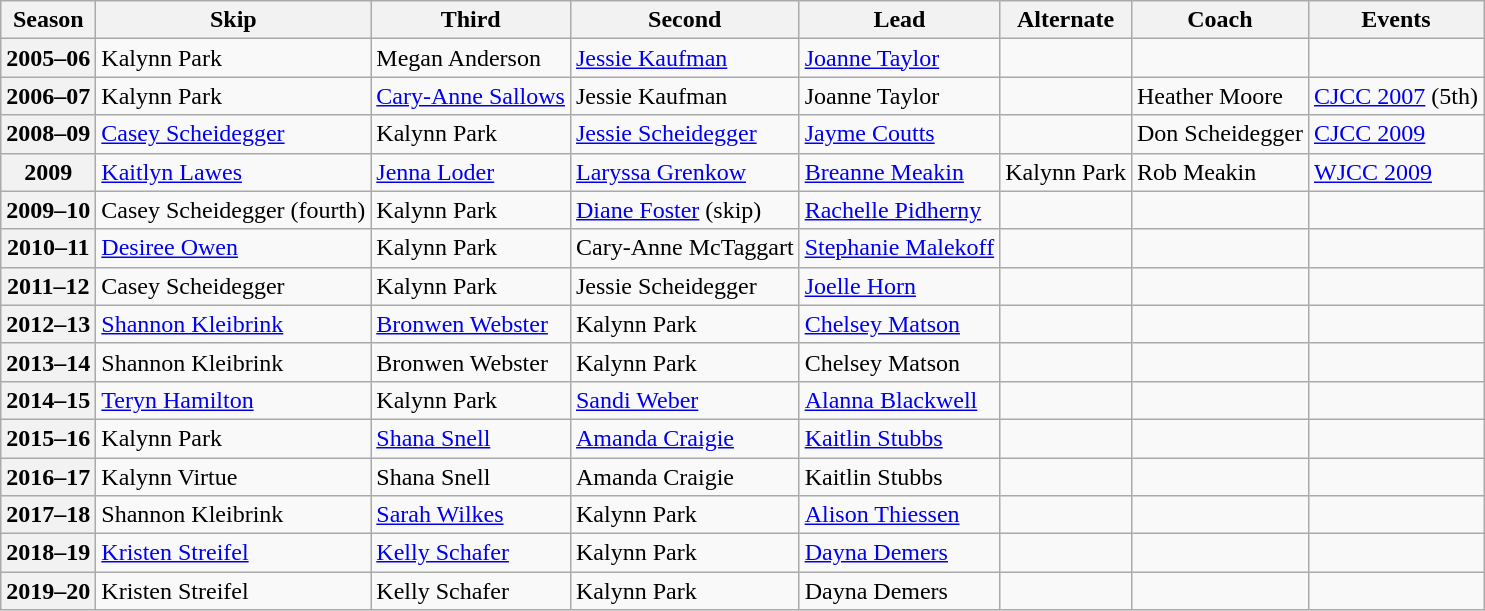<table class="wikitable">
<tr>
<th scope="col">Season</th>
<th scope="col">Skip</th>
<th scope="col">Third</th>
<th scope="col">Second</th>
<th scope="col">Lead</th>
<th scope="col">Alternate</th>
<th scope="col">Coach</th>
<th scope="col">Events</th>
</tr>
<tr>
<th scope="row">2005–06</th>
<td>Kalynn Park</td>
<td>Megan Anderson</td>
<td><a href='#'>Jessie Kaufman</a></td>
<td><a href='#'>Joanne Taylor</a></td>
<td></td>
<td></td>
<td></td>
</tr>
<tr>
<th scope="row">2006–07</th>
<td>Kalynn Park</td>
<td><a href='#'>Cary-Anne Sallows</a></td>
<td>Jessie Kaufman</td>
<td>Joanne Taylor</td>
<td></td>
<td>Heather Moore</td>
<td><a href='#'>CJCC 2007</a> (5th)</td>
</tr>
<tr>
<th scope="row">2008–09</th>
<td><a href='#'>Casey Scheidegger</a></td>
<td>Kalynn Park</td>
<td><a href='#'>Jessie Scheidegger</a></td>
<td><a href='#'>Jayme Coutts</a></td>
<td></td>
<td>Don Scheidegger</td>
<td><a href='#'>CJCC 2009</a> </td>
</tr>
<tr>
<th scope="row">2009</th>
<td><a href='#'>Kaitlyn Lawes</a></td>
<td><a href='#'>Jenna Loder</a></td>
<td><a href='#'>Laryssa Grenkow</a></td>
<td><a href='#'>Breanne Meakin</a></td>
<td>Kalynn Park</td>
<td>Rob Meakin</td>
<td><a href='#'>WJCC 2009</a> </td>
</tr>
<tr>
<th scope="row">2009–10</th>
<td>Casey Scheidegger (fourth)</td>
<td>Kalynn Park</td>
<td><a href='#'>Diane Foster</a> (skip)</td>
<td><a href='#'>Rachelle Pidherny</a></td>
<td></td>
<td></td>
<td></td>
</tr>
<tr>
<th scope="row">2010–11</th>
<td><a href='#'>Desiree Owen</a></td>
<td>Kalynn Park</td>
<td>Cary-Anne McTaggart</td>
<td><a href='#'>Stephanie Malekoff</a></td>
<td></td>
<td></td>
<td></td>
</tr>
<tr>
<th scope="row">2011–12</th>
<td>Casey Scheidegger</td>
<td>Kalynn Park</td>
<td>Jessie Scheidegger</td>
<td><a href='#'>Joelle Horn</a></td>
<td></td>
<td></td>
<td></td>
</tr>
<tr>
<th scope="row">2012–13</th>
<td><a href='#'>Shannon Kleibrink</a></td>
<td><a href='#'>Bronwen Webster</a></td>
<td>Kalynn Park</td>
<td><a href='#'>Chelsey Matson</a></td>
<td></td>
<td></td>
<td></td>
</tr>
<tr>
<th scope="row">2013–14</th>
<td>Shannon Kleibrink</td>
<td>Bronwen Webster</td>
<td>Kalynn Park</td>
<td>Chelsey Matson</td>
<td></td>
<td></td>
<td></td>
</tr>
<tr>
<th scope="row">2014–15</th>
<td><a href='#'>Teryn Hamilton</a></td>
<td>Kalynn Park</td>
<td><a href='#'>Sandi Weber</a></td>
<td><a href='#'>Alanna Blackwell</a></td>
<td></td>
<td></td>
<td></td>
</tr>
<tr>
<th scope="row">2015–16</th>
<td>Kalynn Park</td>
<td><a href='#'>Shana Snell</a></td>
<td><a href='#'>Amanda Craigie</a></td>
<td><a href='#'>Kaitlin Stubbs</a></td>
<td></td>
<td></td>
<td></td>
</tr>
<tr>
<th scope="row">2016–17</th>
<td>Kalynn Virtue</td>
<td>Shana Snell</td>
<td>Amanda Craigie</td>
<td>Kaitlin Stubbs</td>
<td></td>
<td></td>
<td></td>
</tr>
<tr>
<th scope="row">2017–18</th>
<td>Shannon Kleibrink</td>
<td><a href='#'>Sarah Wilkes</a></td>
<td>Kalynn Park</td>
<td><a href='#'>Alison Thiessen</a></td>
<td></td>
<td></td>
<td></td>
</tr>
<tr>
<th scope="row">2018–19</th>
<td><a href='#'>Kristen Streifel</a></td>
<td><a href='#'>Kelly Schafer</a></td>
<td>Kalynn Park</td>
<td><a href='#'>Dayna Demers</a></td>
<td></td>
<td></td>
<td></td>
</tr>
<tr>
<th scope="row">2019–20</th>
<td>Kristen Streifel</td>
<td>Kelly Schafer</td>
<td>Kalynn Park</td>
<td>Dayna Demers</td>
<td></td>
<td></td>
<td></td>
</tr>
</table>
